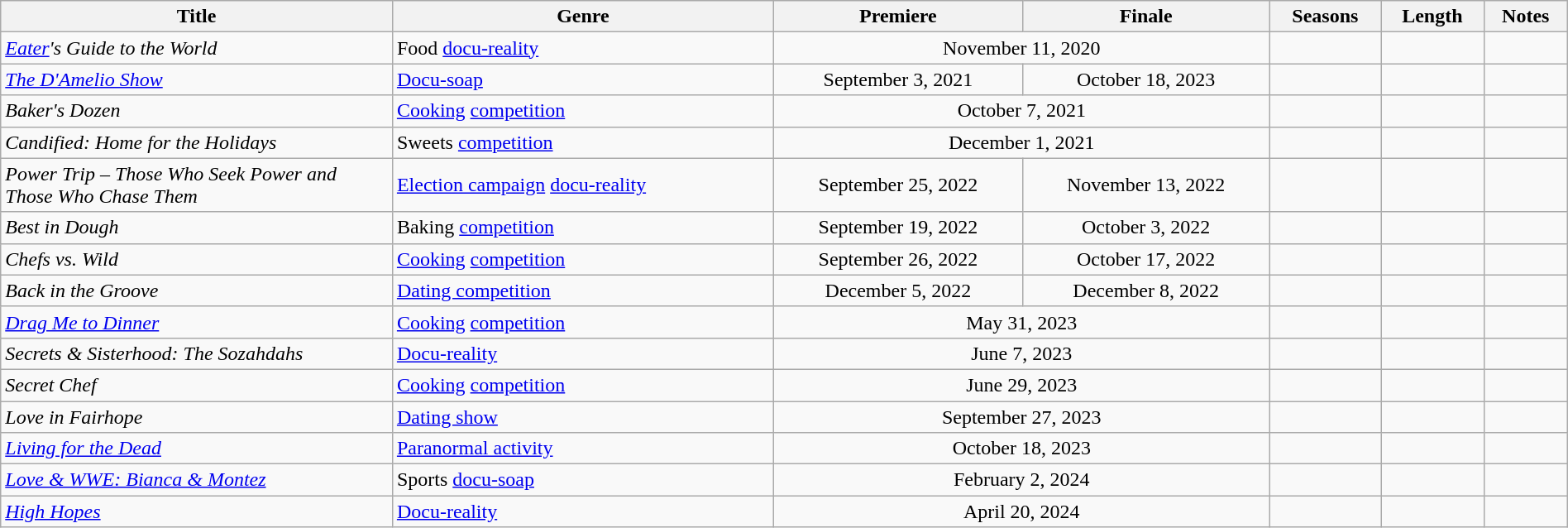<table class="wikitable sortable" style="width:100%;">
<tr>
<th scope="col" style="width:25%;">Title</th>
<th>Genre</th>
<th>Premiere</th>
<th>Finale</th>
<th>Seasons</th>
<th>Length</th>
<th>Notes</th>
</tr>
<tr>
<td><em><a href='#'>Eater</a>'s Guide to the World</em></td>
<td>Food <a href='#'>docu-reality</a></td>
<td colspan="2" style="text-align:center">November 11, 2020</td>
<td></td>
<td></td>
<td></td>
</tr>
<tr>
<td><em><a href='#'>The D'Amelio Show</a></em></td>
<td><a href='#'>Docu-soap</a></td>
<td style="text-align:center">September 3, 2021</td>
<td style="text-align:center">October 18, 2023</td>
<td></td>
<td></td>
<td></td>
</tr>
<tr>
<td><em>Baker's Dozen</em></td>
<td><a href='#'>Cooking</a> <a href='#'>competition</a></td>
<td colspan="2" style="text-align:center">October 7, 2021</td>
<td></td>
<td></td>
<td></td>
</tr>
<tr>
<td><em>Candified: Home for the Holidays</em></td>
<td>Sweets <a href='#'>competition</a></td>
<td colspan="2" style="text-align:center">December 1, 2021</td>
<td></td>
<td></td>
<td></td>
</tr>
<tr>
<td><em>Power Trip – Those Who Seek Power and Those Who Chase Them</em></td>
<td><a href='#'>Election campaign</a> <a href='#'>docu-reality</a></td>
<td style="text-align:center">September 25, 2022</td>
<td style="text-align:center">November 13, 2022</td>
<td></td>
<td></td>
<td></td>
</tr>
<tr>
<td><em>Best in Dough</em></td>
<td>Baking <a href='#'>competition</a></td>
<td style="text-align:center">September 19, 2022</td>
<td style="text-align:center">October 3, 2022</td>
<td></td>
<td></td>
<td></td>
</tr>
<tr>
<td><em>Chefs vs. Wild</em></td>
<td><a href='#'>Cooking</a> <a href='#'>competition</a></td>
<td style="text-align:center">September 26, 2022</td>
<td style="text-align:center">October 17, 2022</td>
<td></td>
<td></td>
<td></td>
</tr>
<tr>
<td><em>Back in the Groove</em></td>
<td><a href='#'>Dating competition</a></td>
<td style="text-align:center">December 5, 2022</td>
<td style="text-align:center">December 8, 2022</td>
<td></td>
<td></td>
<td></td>
</tr>
<tr>
<td><em><a href='#'>Drag Me to Dinner</a></em></td>
<td><a href='#'>Cooking</a> <a href='#'>competition</a></td>
<td colspan="2" style="text-align:center">May 31, 2023</td>
<td></td>
<td></td>
<td></td>
</tr>
<tr>
<td><em>Secrets & Sisterhood: The Sozahdahs</em></td>
<td><a href='#'>Docu-reality</a></td>
<td colspan="2" style="text-align:center">June 7, 2023</td>
<td></td>
<td></td>
<td></td>
</tr>
<tr>
<td><em>Secret Chef</em></td>
<td><a href='#'>Cooking</a> <a href='#'>competition</a></td>
<td colspan="2" style="text-align:center">June 29, 2023</td>
<td></td>
<td></td>
<td></td>
</tr>
<tr>
<td><em>Love in Fairhope</em></td>
<td><a href='#'>Dating show</a></td>
<td colspan="2" style="text-align:center">September 27, 2023</td>
<td></td>
<td></td>
<td></td>
</tr>
<tr>
<td><em><a href='#'>Living for the Dead</a></em></td>
<td><a href='#'>Paranormal activity</a></td>
<td colspan="2" style="text-align:center">October 18, 2023</td>
<td></td>
<td></td>
<td></td>
</tr>
<tr>
<td><em><a href='#'>Love & WWE: Bianca & Montez</a></em></td>
<td>Sports <a href='#'>docu-soap</a></td>
<td colspan="2" style="text-align:center">February 2, 2024</td>
<td></td>
<td></td>
<td></td>
</tr>
<tr>
<td><em><a href='#'>High Hopes</a></em></td>
<td><a href='#'>Docu-reality</a></td>
<td colspan="2" style="text-align:center">April 20, 2024</td>
<td></td>
<td></td>
<td></td>
</tr>
</table>
